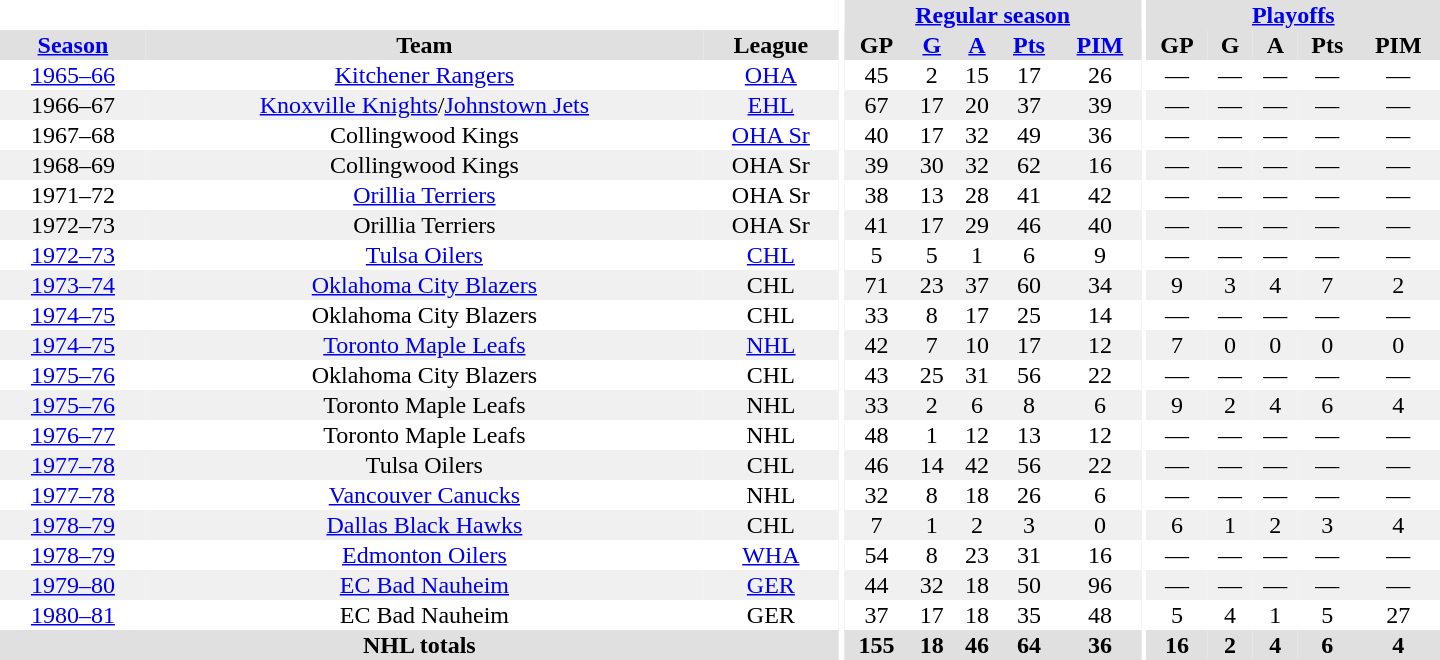<table border="0" cellpadding="1" cellspacing="0" style="text-align:center; width:60em">
<tr bgcolor="#e0e0e0">
<th colspan="3" bgcolor="#ffffff"></th>
<th rowspan="100" bgcolor="#ffffff"></th>
<th colspan="5"><a href='#'>Regular season</a></th>
<th rowspan="100" bgcolor="#ffffff"></th>
<th colspan="5"><a href='#'>Playoffs</a></th>
</tr>
<tr bgcolor="#e0e0e0">
<th><a href='#'>Season</a></th>
<th>Team</th>
<th>League</th>
<th>GP</th>
<th><a href='#'>G</a></th>
<th><a href='#'>A</a></th>
<th><a href='#'>Pts</a></th>
<th><a href='#'>PIM</a></th>
<th>GP</th>
<th>G</th>
<th>A</th>
<th>Pts</th>
<th>PIM</th>
</tr>
<tr>
<td><a href='#'>1965–66</a></td>
<td><a href='#'>Kitchener Rangers</a></td>
<td><a href='#'>OHA</a></td>
<td>45</td>
<td>2</td>
<td>15</td>
<td>17</td>
<td>26</td>
<td>—</td>
<td>—</td>
<td>—</td>
<td>—</td>
<td>—</td>
</tr>
<tr bgcolor="#f0f0f0">
<td>1966–67</td>
<td><a href='#'>Knoxville Knights</a>/<a href='#'>Johnstown Jets</a></td>
<td><a href='#'>EHL</a></td>
<td>67</td>
<td>17</td>
<td>20</td>
<td>37</td>
<td>39</td>
<td>—</td>
<td>—</td>
<td>—</td>
<td>—</td>
<td>—</td>
</tr>
<tr>
<td>1967–68</td>
<td>Collingwood Kings</td>
<td><a href='#'>OHA Sr</a></td>
<td>40</td>
<td>17</td>
<td>32</td>
<td>49</td>
<td>36</td>
<td>—</td>
<td>—</td>
<td>—</td>
<td>—</td>
<td>—</td>
</tr>
<tr bgcolor="#f0f0f0">
<td>1968–69</td>
<td>Collingwood Kings</td>
<td>OHA Sr</td>
<td>39</td>
<td>30</td>
<td>32</td>
<td>62</td>
<td>16</td>
<td>—</td>
<td>—</td>
<td>—</td>
<td>—</td>
<td>—</td>
</tr>
<tr>
<td>1971–72</td>
<td><a href='#'>Orillia Terriers</a></td>
<td>OHA Sr</td>
<td>38</td>
<td>13</td>
<td>28</td>
<td>41</td>
<td>42</td>
<td>—</td>
<td>—</td>
<td>—</td>
<td>—</td>
<td>—</td>
</tr>
<tr bgcolor="#f0f0f0">
<td>1972–73</td>
<td>Orillia Terriers</td>
<td>OHA Sr</td>
<td>41</td>
<td>17</td>
<td>29</td>
<td>46</td>
<td>40</td>
<td>—</td>
<td>—</td>
<td>—</td>
<td>—</td>
<td>—</td>
</tr>
<tr>
<td><a href='#'>1972–73</a></td>
<td><a href='#'>Tulsa Oilers</a></td>
<td><a href='#'>CHL</a></td>
<td>5</td>
<td>5</td>
<td>1</td>
<td>6</td>
<td>9</td>
<td>—</td>
<td>—</td>
<td>—</td>
<td>—</td>
<td>—</td>
</tr>
<tr bgcolor="#f0f0f0">
<td><a href='#'>1973–74</a></td>
<td><a href='#'>Oklahoma City Blazers</a></td>
<td>CHL</td>
<td>71</td>
<td>23</td>
<td>37</td>
<td>60</td>
<td>34</td>
<td>9</td>
<td>3</td>
<td>4</td>
<td>7</td>
<td>2</td>
</tr>
<tr>
<td><a href='#'>1974–75</a></td>
<td>Oklahoma City Blazers</td>
<td>CHL</td>
<td>33</td>
<td>8</td>
<td>17</td>
<td>25</td>
<td>14</td>
<td>—</td>
<td>—</td>
<td>—</td>
<td>—</td>
<td>—</td>
</tr>
<tr bgcolor="#f0f0f0">
<td><a href='#'>1974–75</a></td>
<td><a href='#'>Toronto Maple Leafs</a></td>
<td><a href='#'>NHL</a></td>
<td>42</td>
<td>7</td>
<td>10</td>
<td>17</td>
<td>12</td>
<td>7</td>
<td>0</td>
<td>0</td>
<td>0</td>
<td>0</td>
</tr>
<tr>
<td><a href='#'>1975–76</a></td>
<td>Oklahoma City Blazers</td>
<td>CHL</td>
<td>43</td>
<td>25</td>
<td>31</td>
<td>56</td>
<td>22</td>
<td>—</td>
<td>—</td>
<td>—</td>
<td>—</td>
<td>—</td>
</tr>
<tr bgcolor="#f0f0f0">
<td><a href='#'>1975–76</a></td>
<td>Toronto Maple Leafs</td>
<td>NHL</td>
<td>33</td>
<td>2</td>
<td>6</td>
<td>8</td>
<td>6</td>
<td>9</td>
<td>2</td>
<td>4</td>
<td>6</td>
<td>4</td>
</tr>
<tr>
<td><a href='#'>1976–77</a></td>
<td>Toronto Maple Leafs</td>
<td>NHL</td>
<td>48</td>
<td>1</td>
<td>12</td>
<td>13</td>
<td>12</td>
<td>—</td>
<td>—</td>
<td>—</td>
<td>—</td>
<td>—</td>
</tr>
<tr bgcolor="#f0f0f0">
<td><a href='#'>1977–78</a></td>
<td>Tulsa Oilers</td>
<td>CHL</td>
<td>46</td>
<td>14</td>
<td>42</td>
<td>56</td>
<td>22</td>
<td>—</td>
<td>—</td>
<td>—</td>
<td>—</td>
<td>—</td>
</tr>
<tr>
<td><a href='#'>1977–78</a></td>
<td><a href='#'>Vancouver Canucks</a></td>
<td>NHL</td>
<td>32</td>
<td>8</td>
<td>18</td>
<td>26</td>
<td>6</td>
<td>—</td>
<td>—</td>
<td>—</td>
<td>—</td>
<td>—</td>
</tr>
<tr bgcolor="#f0f0f0">
<td><a href='#'>1978–79</a></td>
<td><a href='#'>Dallas Black Hawks</a></td>
<td>CHL</td>
<td>7</td>
<td>1</td>
<td>2</td>
<td>3</td>
<td>0</td>
<td>6</td>
<td>1</td>
<td>2</td>
<td>3</td>
<td>4</td>
</tr>
<tr>
<td><a href='#'>1978–79</a></td>
<td><a href='#'>Edmonton Oilers</a></td>
<td><a href='#'>WHA</a></td>
<td>54</td>
<td>8</td>
<td>23</td>
<td>31</td>
<td>16</td>
<td>—</td>
<td>—</td>
<td>—</td>
<td>—</td>
<td>—</td>
</tr>
<tr bgcolor="#f0f0f0">
<td><a href='#'>1979–80</a></td>
<td><a href='#'>EC Bad Nauheim</a></td>
<td><a href='#'>GER</a></td>
<td>44</td>
<td>32</td>
<td>18</td>
<td>50</td>
<td>96</td>
<td>—</td>
<td>—</td>
<td>—</td>
<td>—</td>
<td>—</td>
</tr>
<tr>
<td><a href='#'>1980–81</a></td>
<td>EC Bad Nauheim</td>
<td>GER</td>
<td>37</td>
<td>17</td>
<td>18</td>
<td>35</td>
<td>48</td>
<td>5</td>
<td>4</td>
<td>1</td>
<td>5</td>
<td>27</td>
</tr>
<tr bgcolor="#e0e0e0">
<th colspan="3">NHL totals</th>
<th>155</th>
<th>18</th>
<th>46</th>
<th>64</th>
<th>36</th>
<th>16</th>
<th>2</th>
<th>4</th>
<th>6</th>
<th>4</th>
</tr>
</table>
